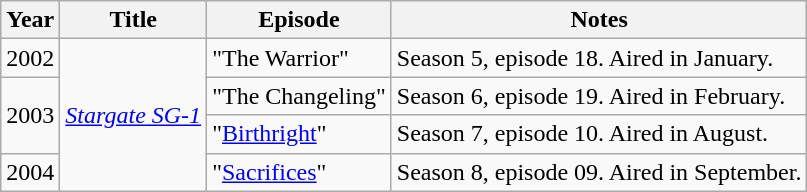<table class="wikitable sortable">
<tr>
<th>Year</th>
<th>Title</th>
<th>Episode</th>
<th>Notes</th>
</tr>
<tr>
<td>2002</td>
<td rowspan="4"><em><a href='#'>Stargate SG-1</a></em></td>
<td>"The Warrior"</td>
<td>Season 5, episode 18. Aired in January.</td>
</tr>
<tr>
<td rowspan="2">2003</td>
<td>"The Changeling"</td>
<td>Season 6, episode 19. Aired in February.</td>
</tr>
<tr>
<td>"<a href='#'>Birthright</a>"</td>
<td>Season 7, episode 10. Aired in August.</td>
</tr>
<tr>
<td>2004</td>
<td>"<a href='#'>Sacrifices</a>"</td>
<td>Season 8, episode 09. Aired in September.</td>
</tr>
</table>
